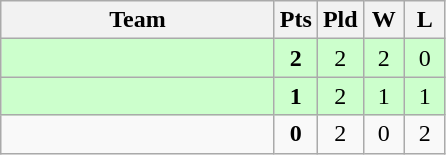<table class=wikitable style="text-align:center">
<tr>
<th width=175>Team</th>
<th width=20>Pts</th>
<th width=20>Pld</th>
<th width=20>W</th>
<th width=20>L</th>
</tr>
<tr bgcolor="#ccffcc">
<td style="text-align:left"></td>
<td><strong>2</strong></td>
<td>2</td>
<td>2</td>
<td>0</td>
</tr>
<tr bgcolor="#ccffcc">
<td style="text-align:left"></td>
<td><strong>1</strong></td>
<td>2</td>
<td>1</td>
<td>1</td>
</tr>
<tr>
<td style="text-align:left"></td>
<td><strong>0</strong></td>
<td>2</td>
<td>0</td>
<td>2</td>
</tr>
</table>
